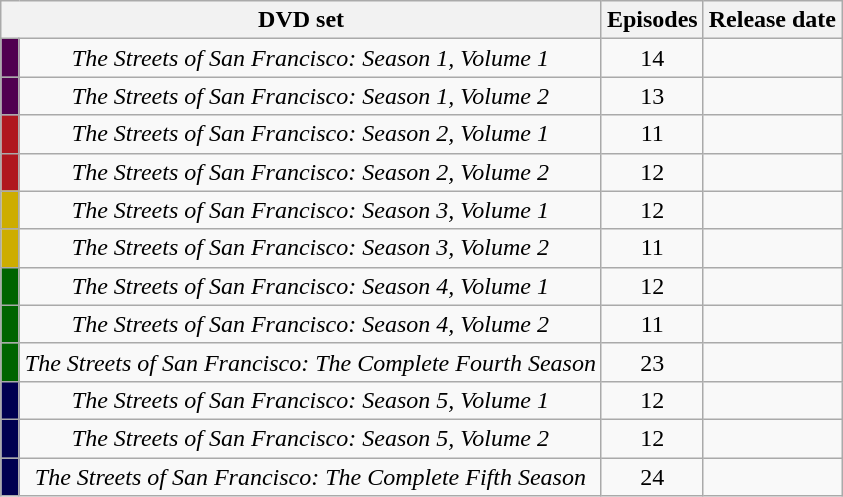<table class=wikitable style="text-align:center">
<tr>
<th colspan=2>DVD set</th>
<th>Episodes</th>
<th>Release date</th>
</tr>
<tr>
<td style="width:5px; background:#500050"></td>
<td><em>The Streets of San Francisco: Season 1, Volume 1</em></td>
<td>14</td>
<td></td>
</tr>
<tr>
<td bgcolor="500050"></td>
<td><em>The Streets of San Francisco: Season 1, Volume 2</em></td>
<td>13</td>
<td></td>
</tr>
<tr>
<td bgcolor="B0171F"></td>
<td><em>The Streets of San Francisco: Season 2, Volume 1</em></td>
<td>11</td>
<td></td>
</tr>
<tr>
<td bgcolor="B0171F"></td>
<td><em>The Streets of San Francisco: Season 2, Volume 2</em></td>
<td>12</td>
<td></td>
</tr>
<tr>
<td bgcolor="CDAD00"></td>
<td><em>The Streets of San Francisco: Season 3, Volume 1</em></td>
<td>12</td>
<td></td>
</tr>
<tr>
<td bgcolor="CDAD00"></td>
<td><em>The Streets of San Francisco: Season 3, Volume 2</em></td>
<td>11</td>
<td></td>
</tr>
<tr>
<td bgcolor="006400"></td>
<td><em>The Streets of San Francisco: Season 4, Volume 1</em></td>
<td>12</td>
<td></td>
</tr>
<tr>
<td bgcolor="006400"></td>
<td><em>The Streets of San Francisco: Season 4, Volume 2</em></td>
<td>11</td>
<td></td>
</tr>
<tr>
<td bgcolor="006400"></td>
<td><em>The Streets of San Francisco: The Complete Fourth Season</em></td>
<td>23</td>
<td></td>
</tr>
<tr>
<td bgcolor="000050"></td>
<td><em>The Streets of San Francisco: Season 5, Volume 1</em></td>
<td>12</td>
<td></td>
</tr>
<tr>
<td bgcolor="000050"></td>
<td><em>The Streets of San Francisco: Season 5, Volume 2</em></td>
<td>12</td>
<td></td>
</tr>
<tr>
<td bgcolor="000050"></td>
<td><em>The Streets of San Francisco: The Complete Fifth Season</em></td>
<td>24</td>
<td></td>
</tr>
</table>
